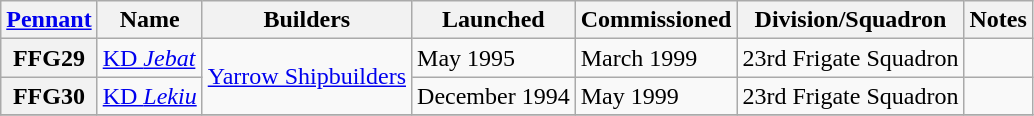<table class="wikitable plainrowheaders">
<tr>
<th scope="col"><a href='#'>Pennant</a></th>
<th scope="col">Name</th>
<th scope="col">Builders</th>
<th scope="col">Launched</th>
<th scope="col">Commissioned</th>
<th scope="col">Division/Squadron</th>
<th scope="col">Notes</th>
</tr>
<tr>
<th scope="row">FFG29</th>
<td><a href='#'>KD <em>Jebat</em></a></td>
<td rowspan="2"><a href='#'>Yarrow Shipbuilders</a></td>
<td>May 1995</td>
<td>March 1999</td>
<td>23rd Frigate Squadron</td>
<td></td>
</tr>
<tr>
<th scope="row">FFG30</th>
<td><a href='#'>KD <em>Lekiu</em></a></td>
<td>December 1994</td>
<td>May 1999</td>
<td>23rd Frigate Squadron</td>
<td></td>
</tr>
<tr>
</tr>
</table>
